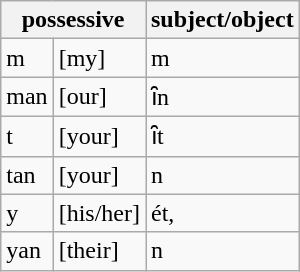<table class="wikitable">
<tr>
<th colspan=2>possessive</th>
<th>subject/object</th>
</tr>
<tr>
<td>m</td>
<td>[my]</td>
<td>m</td>
</tr>
<tr>
<td>man</td>
<td>[our]</td>
<td>ȋn</td>
</tr>
<tr>
<td>t</td>
<td>[your]</td>
<td>ȋt</td>
</tr>
<tr>
<td>tan</td>
<td>[your]</td>
<td>n</td>
</tr>
<tr>
<td>y</td>
<td>[his/her]</td>
<td>ét,</td>
</tr>
<tr>
<td>yan</td>
<td>[their]</td>
<td>n</td>
</tr>
</table>
